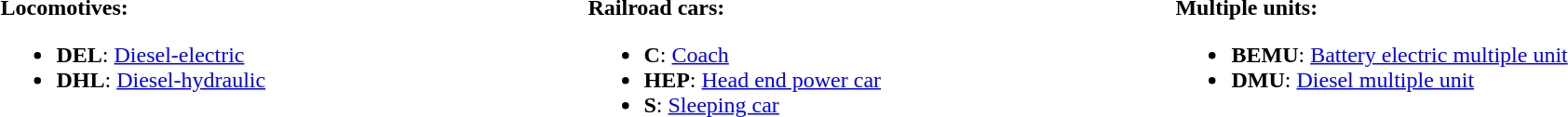<table width="100%" align="center">
<tr ">
<td width="33%" valign="top"><br><strong>Locomotives:</strong><ul><li><strong>DEL</strong>: <a href='#'>Diesel-electric</a></li><li><strong>DHL</strong>: <a href='#'>Diesel-hydraulic</a></li></ul></td>
<td width="33%" valign="top"><br><strong>Railroad cars:</strong><ul><li><strong>C</strong>: <a href='#'>Coach</a></li><li><strong>HEP</strong>: <a href='#'>Head end power car</a></li><li><strong>S</strong>: <a href='#'>Sleeping car</a></li></ul></td>
<td width="33%" valign="top"><br><strong>Multiple units:</strong><ul><li><strong>BEMU</strong>: <a href='#'>Battery electric multiple unit</a></li><li><strong>DMU</strong>: <a href='#'>Diesel multiple unit</a></li></ul></td>
</tr>
</table>
